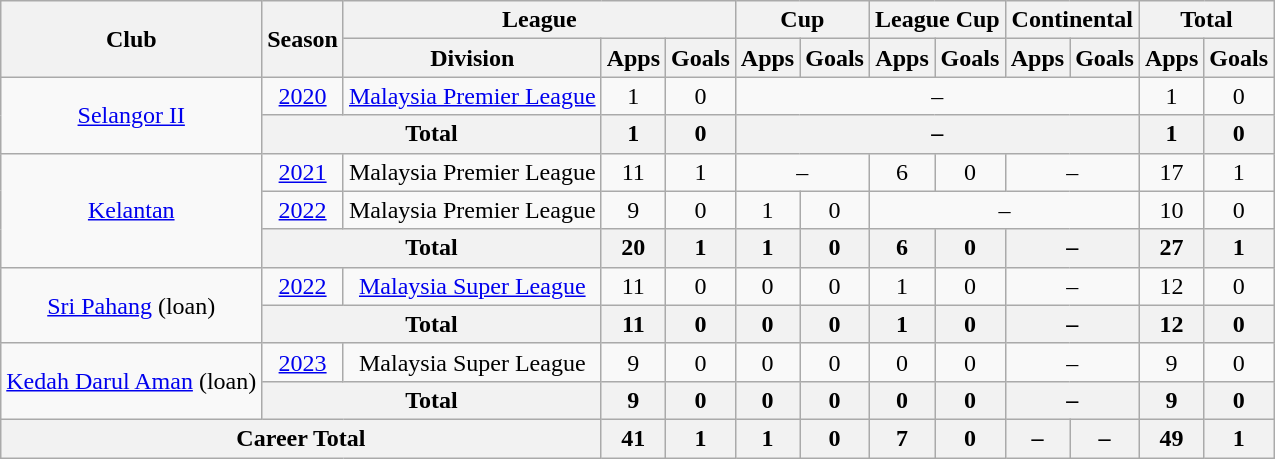<table class=wikitable style="text-align:center">
<tr>
<th rowspan=2>Club</th>
<th rowspan=2>Season</th>
<th colspan=3>League</th>
<th colspan=2>Cup</th>
<th colspan=2>League Cup</th>
<th colspan=2>Continental</th>
<th colspan=2>Total</th>
</tr>
<tr>
<th>Division</th>
<th>Apps</th>
<th>Goals</th>
<th>Apps</th>
<th>Goals</th>
<th>Apps</th>
<th>Goals</th>
<th>Apps</th>
<th>Goals</th>
<th>Apps</th>
<th>Goals</th>
</tr>
<tr>
<td rowspan=2><a href='#'>Selangor II</a></td>
<td><a href='#'>2020</a></td>
<td><a href='#'>Malaysia Premier League</a></td>
<td>1</td>
<td>0</td>
<td colspan=6>–</td>
<td>1</td>
<td>0</td>
</tr>
<tr>
<th colspan="2">Total</th>
<th>1</th>
<th>0</th>
<th colspan=6>–</th>
<th>1</th>
<th>0</th>
</tr>
<tr>
<td rowspan=3><a href='#'>Kelantan</a></td>
<td><a href='#'>2021</a></td>
<td>Malaysia Premier League</td>
<td>11</td>
<td>1</td>
<td colspan=2>–</td>
<td>6</td>
<td>0</td>
<td colspan=2>–</td>
<td>17</td>
<td>1</td>
</tr>
<tr>
<td><a href='#'>2022</a></td>
<td>Malaysia Premier League</td>
<td>9</td>
<td>0</td>
<td>1</td>
<td>0</td>
<td colspan=4>–</td>
<td>10</td>
<td>0</td>
</tr>
<tr>
<th colspan="2">Total</th>
<th>20</th>
<th>1</th>
<th>1</th>
<th>0</th>
<th>6</th>
<th>0</th>
<th colspan=2>–</th>
<th>27</th>
<th>1</th>
</tr>
<tr>
<td rowspan=2><a href='#'>Sri Pahang</a> (loan)</td>
<td><a href='#'>2022</a></td>
<td><a href='#'>Malaysia Super League</a></td>
<td>11</td>
<td>0</td>
<td>0</td>
<td>0</td>
<td>1</td>
<td>0</td>
<td colspan=2>–</td>
<td>12</td>
<td>0</td>
</tr>
<tr>
<th colspan="2">Total</th>
<th>11</th>
<th>0</th>
<th>0</th>
<th>0</th>
<th>1</th>
<th>0</th>
<th colspan=2>–</th>
<th>12</th>
<th>0</th>
</tr>
<tr>
<td rowspan=2><a href='#'>Kedah Darul Aman</a> (loan)</td>
<td><a href='#'>2023</a></td>
<td>Malaysia Super League</td>
<td>9</td>
<td>0</td>
<td>0</td>
<td>0</td>
<td>0</td>
<td>0</td>
<td colspan=2>–</td>
<td>9</td>
<td>0</td>
</tr>
<tr>
<th colspan="2">Total</th>
<th>9</th>
<th>0</th>
<th>0</th>
<th>0</th>
<th>0</th>
<th>0</th>
<th colspan=2>–</th>
<th>9</th>
<th>0</th>
</tr>
<tr>
<th colspan="3">Career Total</th>
<th>41</th>
<th>1</th>
<th>1</th>
<th>0</th>
<th>7</th>
<th>0</th>
<th>–</th>
<th>–</th>
<th>49</th>
<th>1</th>
</tr>
</table>
